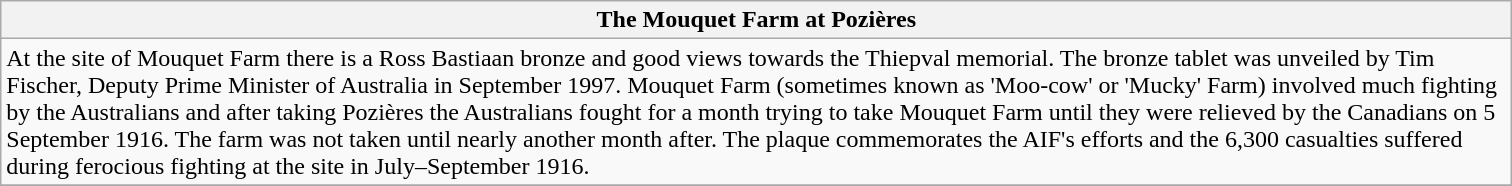<table class="wikitable sortable">
<tr>
<th scope="col" style="width:1000px;">The Mouquet Farm at Pozières</th>
</tr>
<tr>
<td>At the site of Mouquet Farm there is a Ross Bastiaan bronze and good views towards the Thiepval memorial. The bronze tablet was unveiled by Tim Fischer, Deputy Prime Minister of Australia in September 1997.    Mouquet Farm (sometimes known as 'Moo-cow' or 'Mucky' Farm) involved much fighting by the Australians and after taking Pozières the Australians fought for a month trying to take Mouquet Farm until they were relieved by the Canadians on 5 September 1916.  The farm was not taken until nearly another month after. The plaque commemorates the AIF's efforts and the 6,300 casualties suffered during ferocious fighting at the site in July–September 1916.<br>
</td>
</tr>
<tr>
</tr>
</table>
